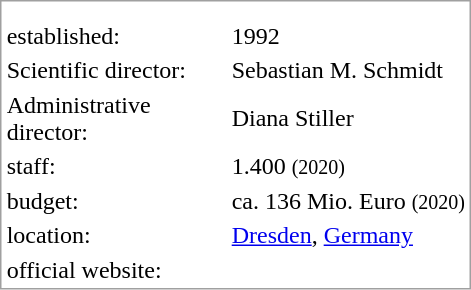<table border="0" cellpadding="2" cellspacing="1" style="border: 1px solid #A0A0A0; float:right; empty-cells:show; margin-left:15px; background:#FFFFFF;">
<tr --- bgcolor="#FFFFFF">
</tr>
<tr style="background: #ffffff; text-align: center;">
<th colspan="2"></th>
</tr>
<tr style="background: #ffffff; text-align: center;">
<td style="width: 145px;"></td>
<td colspan="2" style="width: 150px;"></td>
</tr>
<tr bgcolor="#FFFFFF">
<td>established:</td>
<td>1992</td>
</tr>
<tr bgcolor="#FFFFFF">
<td>Scientific director:</td>
<td>Sebastian M. Schmidt</td>
</tr>
<tr bgcolor="#FFFFFF">
<td>Administrative director:</td>
<td>Diana Stiller</td>
</tr>
<tr bgcolor="#FFFFFF">
<td>staff:</td>
<td>1.400 <small>(2020)</small></td>
</tr>
<tr bgcolor="#FFFFFF">
<td>budget:</td>
<td>ca. 136 Mio. Euro <small>(2020)</small></td>
</tr>
<tr bgcolor="#FFFFFF">
<td>location:</td>
<td><a href='#'>Dresden</a>, <a href='#'>Germany</a></td>
</tr>
<tr bgcolor="#FFFFFF">
<td>official website:</td>
<td></td>
</tr>
</table>
